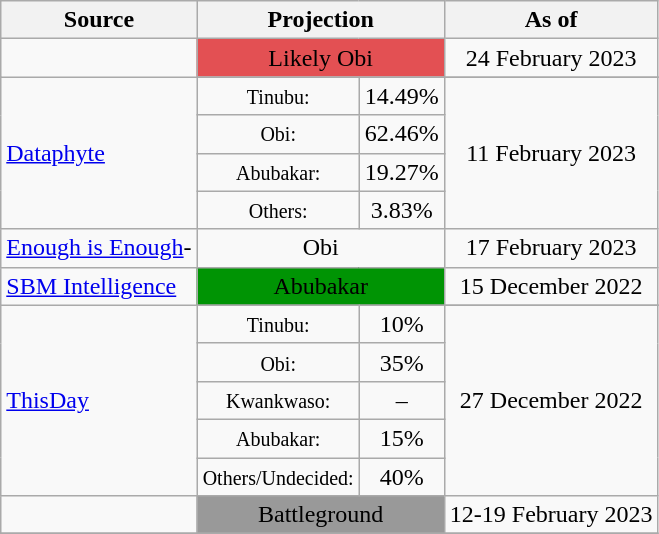<table class="wikitable" style="text-align:center">
<tr>
<th>Source</th>
<th colspan=2>Projection</th>
<th>As of</th>
</tr>
<tr>
<td align="left"></td>
<td colspan=2 bgcolor=#e35053>Likely Obi</td>
<td>24 February 2023</td>
</tr>
<tr>
<td rowspan=5 align="left"><a href='#'>Dataphyte</a></td>
</tr>
<tr>
<td><small>Tinubu:</small></td>
<td>14.49%</td>
<td rowspan=4>11 February 2023</td>
</tr>
<tr>
<td><small>Obi:</small></td>
<td>62.46%</td>
</tr>
<tr>
<td><small>Abubakar:</small></td>
<td>19.27%</td>
</tr>
<tr>
<td><small>Others:</small></td>
<td>3.83%</td>
</tr>
<tr>
<td align="left"><a href='#'>Enough is Enough</a>-<br></td>
<td colspan=2 >Obi</td>
<td>17 February 2023</td>
</tr>
<tr>
<td align="left"><a href='#'>SBM Intelligence</a></td>
<td colspan=2 bgcolor=#009404>Abubakar</td>
<td>15 December 2022</td>
</tr>
<tr>
<td rowspan=6 align="left"><a href='#'>ThisDay</a></td>
</tr>
<tr>
<td><small>Tinubu:</small></td>
<td>10%</td>
<td rowspan=5>27 December 2022</td>
</tr>
<tr>
<td><small>Obi:</small></td>
<td>35%</td>
</tr>
<tr>
<td><small>Kwankwaso:</small></td>
<td>–</td>
</tr>
<tr>
<td><small>Abubakar:</small></td>
<td>15%</td>
</tr>
<tr>
<td><small>Others/Undecided:</small></td>
<td>40%</td>
</tr>
<tr>
<td align="left"></td>
<td colspan=2 bgcolor=#999999>Battleground</td>
<td>12-19 February 2023</td>
</tr>
<tr>
</tr>
</table>
